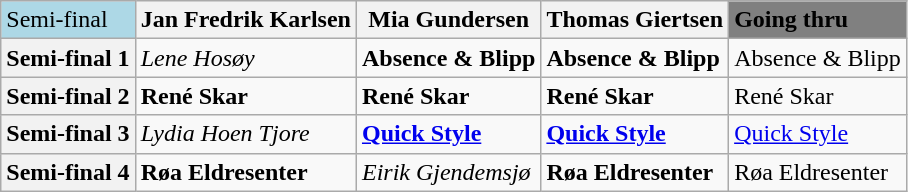<table class="wikitable">
<tr>
<td bgcolor="lightblue">Semi-final</td>
<th>Jan Fredrik Karlsen</th>
<th>Mia Gundersen</th>
<th>Thomas Giertsen</th>
<td bgcolor="grey"><strong>Going thru</strong></td>
</tr>
<tr>
<th>Semi-final 1</th>
<td><em>Lene Hosøy</em></td>
<td><strong>Absence & Blipp</strong></td>
<td><strong>Absence & Blipp</strong></td>
<td>Absence & Blipp</td>
</tr>
<tr>
<th>Semi-final 2</th>
<td><strong>René Skar</strong></td>
<td><strong>René Skar</strong></td>
<td><strong>René Skar</strong></td>
<td>René Skar</td>
</tr>
<tr>
<th>Semi-final 3</th>
<td><em>Lydia Hoen Tjore</em></td>
<td><strong><a href='#'>Quick Style</a></strong></td>
<td><strong><a href='#'>Quick Style</a></strong></td>
<td><a href='#'>Quick Style</a></td>
</tr>
<tr>
<th>Semi-final 4</th>
<td><strong>Røa Eldresenter</strong></td>
<td><em>Eirik Gjendemsjø</em></td>
<td><strong>Røa Eldresenter</strong></td>
<td>Røa Eldresenter</td>
</tr>
</table>
